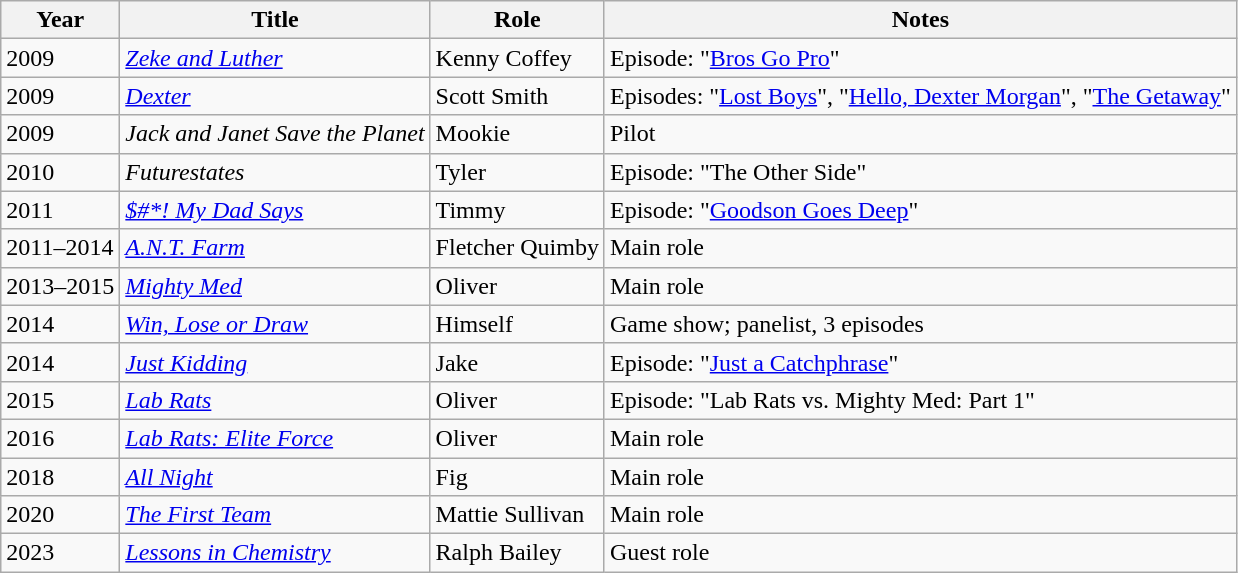<table class="wikitable sortable">
<tr>
<th>Year</th>
<th>Title</th>
<th>Role</th>
<th class="unsortable">Notes</th>
</tr>
<tr>
<td>2009</td>
<td><em><a href='#'>Zeke and Luther</a></em></td>
<td>Kenny Coffey</td>
<td>Episode: "<a href='#'>Bros Go Pro</a>"</td>
</tr>
<tr>
<td>2009</td>
<td><em><a href='#'>Dexter</a></em></td>
<td>Scott Smith</td>
<td>Episodes: "<a href='#'>Lost Boys</a>", "<a href='#'>Hello, Dexter Morgan</a>", "<a href='#'>The Getaway</a>"</td>
</tr>
<tr>
<td>2009</td>
<td><em>Jack and Janet Save the Planet</em></td>
<td>Mookie</td>
<td>Pilot</td>
</tr>
<tr>
<td>2010</td>
<td><em>Futurestates</em></td>
<td>Tyler</td>
<td>Episode: "The Other Side"</td>
</tr>
<tr>
<td>2011</td>
<td><em><a href='#'>$#*! My Dad Says</a></em></td>
<td>Timmy</td>
<td>Episode: "<a href='#'>Goodson Goes Deep</a>"</td>
</tr>
<tr>
<td>2011–2014</td>
<td><em><a href='#'>A.N.T. Farm</a></em></td>
<td>Fletcher Quimby</td>
<td>Main role</td>
</tr>
<tr>
<td>2013–2015</td>
<td><em><a href='#'>Mighty Med</a></em></td>
<td>Oliver</td>
<td>Main role</td>
</tr>
<tr>
<td>2014</td>
<td><em><a href='#'>Win, Lose or Draw</a></em></td>
<td>Himself</td>
<td>Game show; panelist, 3 episodes</td>
</tr>
<tr>
<td>2014</td>
<td><em><a href='#'>Just Kidding</a></em></td>
<td>Jake</td>
<td>Episode: "<a href='#'>Just a Catchphrase</a>"</td>
</tr>
<tr>
<td>2015</td>
<td><em><a href='#'>Lab Rats</a></em></td>
<td>Oliver</td>
<td>Episode: "Lab Rats vs. Mighty Med: Part 1"</td>
</tr>
<tr>
<td>2016</td>
<td><em><a href='#'>Lab Rats: Elite Force</a></em></td>
<td>Oliver</td>
<td>Main role</td>
</tr>
<tr>
<td>2018</td>
<td><em><a href='#'>All Night</a></em></td>
<td>Fig</td>
<td>Main role</td>
</tr>
<tr>
<td>2020</td>
<td><em><a href='#'>The First Team</a></em></td>
<td>Mattie Sullivan</td>
<td>Main role</td>
</tr>
<tr>
<td>2023</td>
<td><em><a href='#'>Lessons in Chemistry</a></em></td>
<td>Ralph Bailey</td>
<td>Guest role</td>
</tr>
</table>
